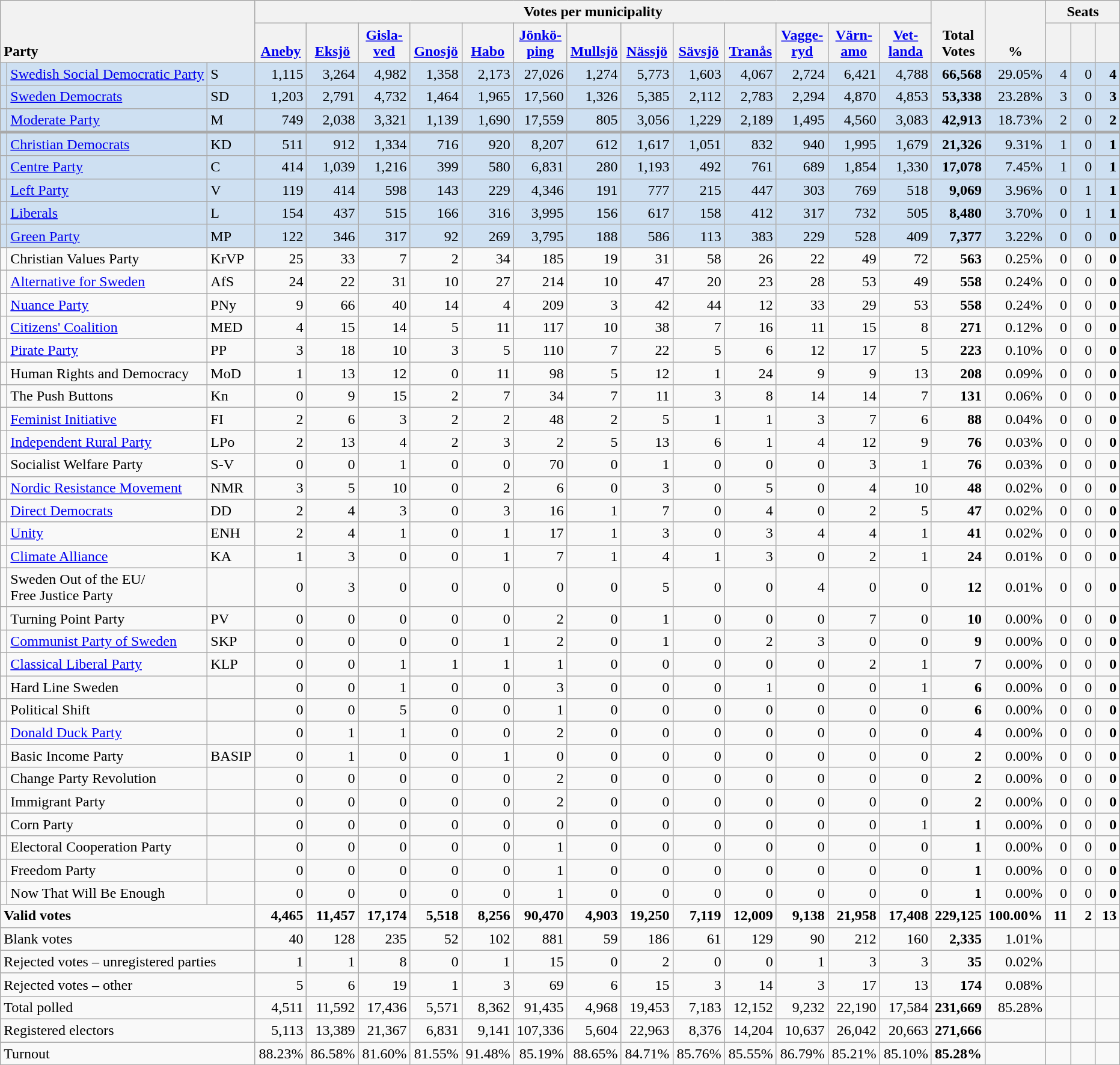<table class="wikitable" border="1" style="text-align:right;">
<tr>
<th style="text-align:left;" valign=bottom rowspan=2 colspan=3>Party</th>
<th colspan=13>Votes per municipality</th>
<th align=center valign=bottom rowspan=2 width="50">Total Votes</th>
<th align=center valign=bottom rowspan=2 width="50">%</th>
<th colspan=3>Seats</th>
</tr>
<tr>
<th align=center valign=bottom width="50"><a href='#'>Aneby</a></th>
<th align=center valign=bottom width="50"><a href='#'>Eksjö</a></th>
<th align=center valign=bottom width="50"><a href='#'>Gisla- ved</a></th>
<th align=center valign=bottom width="50"><a href='#'>Gnosjö</a></th>
<th align=center valign=bottom width="50"><a href='#'>Habo</a></th>
<th align=center valign=bottom width="50"><a href='#'>Jönkö- ping</a></th>
<th align=center valign=bottom width="50"><a href='#'>Mullsjö</a></th>
<th align=center valign=bottom width="50"><a href='#'>Nässjö</a></th>
<th align=center valign=bottom width="50"><a href='#'>Sävsjö</a></th>
<th align=center valign=bottom width="50"><a href='#'>Tranås</a></th>
<th align=center valign=bottom width="50"><a href='#'>Vagge- ryd</a></th>
<th align=center valign=bottom width="50"><a href='#'>Värn- amo</a></th>
<th align=center valign=bottom width="50"><a href='#'>Vet- landa</a></th>
<th align=center valign=bottom width="20"><small></small></th>
<th align=center valign=bottom width="20"><small><a href='#'></a></small></th>
<th align=center valign=bottom width="20"><small></small></th>
</tr>
<tr style="background:#CEE0F2;">
<td></td>
<td align=left style="white-space: nowrap;"><a href='#'>Swedish Social Democratic Party</a></td>
<td align=left>S</td>
<td>1,115</td>
<td>3,264</td>
<td>4,982</td>
<td>1,358</td>
<td>2,173</td>
<td>27,026</td>
<td>1,274</td>
<td>5,773</td>
<td>1,603</td>
<td>4,067</td>
<td>2,724</td>
<td>6,421</td>
<td>4,788</td>
<td><strong>66,568</strong></td>
<td>29.05%</td>
<td>4</td>
<td>0</td>
<td><strong>4</strong></td>
</tr>
<tr style="background:#CEE0F2;">
<td></td>
<td align=left><a href='#'>Sweden Democrats</a></td>
<td align=left>SD</td>
<td>1,203</td>
<td>2,791</td>
<td>4,732</td>
<td>1,464</td>
<td>1,965</td>
<td>17,560</td>
<td>1,326</td>
<td>5,385</td>
<td>2,112</td>
<td>2,783</td>
<td>2,294</td>
<td>4,870</td>
<td>4,853</td>
<td><strong>53,338</strong></td>
<td>23.28%</td>
<td>3</td>
<td>0</td>
<td><strong>3</strong></td>
</tr>
<tr style="background:#CEE0F2;">
<td></td>
<td align=left><a href='#'>Moderate Party</a></td>
<td align=left>M</td>
<td>749</td>
<td>2,038</td>
<td>3,321</td>
<td>1,139</td>
<td>1,690</td>
<td>17,559</td>
<td>805</td>
<td>3,056</td>
<td>1,229</td>
<td>2,189</td>
<td>1,495</td>
<td>4,560</td>
<td>3,083</td>
<td><strong>42,913</strong></td>
<td>18.73%</td>
<td>2</td>
<td>0</td>
<td><strong>2</strong></td>
</tr>
<tr style="background:#CEE0F2; border-top:3px solid darkgray;">
<td></td>
<td align=left><a href='#'>Christian Democrats</a></td>
<td align=left>KD</td>
<td>511</td>
<td>912</td>
<td>1,334</td>
<td>716</td>
<td>920</td>
<td>8,207</td>
<td>612</td>
<td>1,617</td>
<td>1,051</td>
<td>832</td>
<td>940</td>
<td>1,995</td>
<td>1,679</td>
<td><strong>21,326</strong></td>
<td>9.31%</td>
<td>1</td>
<td>0</td>
<td><strong>1</strong></td>
</tr>
<tr style="background:#CEE0F2;">
<td></td>
<td align=left><a href='#'>Centre Party</a></td>
<td align=left>C</td>
<td>414</td>
<td>1,039</td>
<td>1,216</td>
<td>399</td>
<td>580</td>
<td>6,831</td>
<td>280</td>
<td>1,193</td>
<td>492</td>
<td>761</td>
<td>689</td>
<td>1,854</td>
<td>1,330</td>
<td><strong>17,078</strong></td>
<td>7.45%</td>
<td>1</td>
<td>0</td>
<td><strong>1</strong></td>
</tr>
<tr style="background:#CEE0F2;">
<td></td>
<td align=left><a href='#'>Left Party</a></td>
<td align=left>V</td>
<td>119</td>
<td>414</td>
<td>598</td>
<td>143</td>
<td>229</td>
<td>4,346</td>
<td>191</td>
<td>777</td>
<td>215</td>
<td>447</td>
<td>303</td>
<td>769</td>
<td>518</td>
<td><strong>9,069</strong></td>
<td>3.96%</td>
<td>0</td>
<td>1</td>
<td><strong>1</strong></td>
</tr>
<tr style="background:#CEE0F2;">
<td></td>
<td align=left><a href='#'>Liberals</a></td>
<td align=left>L</td>
<td>154</td>
<td>437</td>
<td>515</td>
<td>166</td>
<td>316</td>
<td>3,995</td>
<td>156</td>
<td>617</td>
<td>158</td>
<td>412</td>
<td>317</td>
<td>732</td>
<td>505</td>
<td><strong>8,480</strong></td>
<td>3.70%</td>
<td>0</td>
<td>1</td>
<td><strong>1</strong></td>
</tr>
<tr style="background:#CEE0F2;">
<td></td>
<td align=left><a href='#'>Green Party</a></td>
<td align=left>MP</td>
<td>122</td>
<td>346</td>
<td>317</td>
<td>92</td>
<td>269</td>
<td>3,795</td>
<td>188</td>
<td>586</td>
<td>113</td>
<td>383</td>
<td>229</td>
<td>528</td>
<td>409</td>
<td><strong>7,377</strong></td>
<td>3.22%</td>
<td>0</td>
<td>0</td>
<td><strong>0</strong></td>
</tr>
<tr>
<td></td>
<td align=left>Christian Values Party</td>
<td align=left>KrVP</td>
<td>25</td>
<td>33</td>
<td>7</td>
<td>2</td>
<td>34</td>
<td>185</td>
<td>19</td>
<td>31</td>
<td>58</td>
<td>26</td>
<td>22</td>
<td>49</td>
<td>72</td>
<td><strong>563</strong></td>
<td>0.25%</td>
<td>0</td>
<td>0</td>
<td><strong>0</strong></td>
</tr>
<tr>
<td></td>
<td align=left><a href='#'>Alternative for Sweden</a></td>
<td align=left>AfS</td>
<td>24</td>
<td>22</td>
<td>31</td>
<td>10</td>
<td>27</td>
<td>214</td>
<td>10</td>
<td>47</td>
<td>20</td>
<td>23</td>
<td>28</td>
<td>53</td>
<td>49</td>
<td><strong>558</strong></td>
<td>0.24%</td>
<td>0</td>
<td>0</td>
<td><strong>0</strong></td>
</tr>
<tr>
<td></td>
<td align=left><a href='#'>Nuance Party</a></td>
<td align=left>PNy</td>
<td>9</td>
<td>66</td>
<td>40</td>
<td>14</td>
<td>4</td>
<td>209</td>
<td>3</td>
<td>42</td>
<td>44</td>
<td>12</td>
<td>33</td>
<td>29</td>
<td>53</td>
<td><strong>558</strong></td>
<td>0.24%</td>
<td>0</td>
<td>0</td>
<td><strong>0</strong></td>
</tr>
<tr>
<td></td>
<td align=left><a href='#'>Citizens' Coalition</a></td>
<td align=left>MED</td>
<td>4</td>
<td>15</td>
<td>14</td>
<td>5</td>
<td>11</td>
<td>117</td>
<td>10</td>
<td>38</td>
<td>7</td>
<td>16</td>
<td>11</td>
<td>15</td>
<td>8</td>
<td><strong>271</strong></td>
<td>0.12%</td>
<td>0</td>
<td>0</td>
<td><strong>0</strong></td>
</tr>
<tr>
<td></td>
<td align=left><a href='#'>Pirate Party</a></td>
<td align=left>PP</td>
<td>3</td>
<td>18</td>
<td>10</td>
<td>3</td>
<td>5</td>
<td>110</td>
<td>7</td>
<td>22</td>
<td>5</td>
<td>6</td>
<td>12</td>
<td>17</td>
<td>5</td>
<td><strong>223</strong></td>
<td>0.10%</td>
<td>0</td>
<td>0</td>
<td><strong>0</strong></td>
</tr>
<tr>
<td></td>
<td align=left>Human Rights and Democracy</td>
<td align=left>MoD</td>
<td>1</td>
<td>13</td>
<td>12</td>
<td>0</td>
<td>11</td>
<td>98</td>
<td>5</td>
<td>12</td>
<td>1</td>
<td>24</td>
<td>9</td>
<td>9</td>
<td>13</td>
<td><strong>208</strong></td>
<td>0.09%</td>
<td>0</td>
<td>0</td>
<td><strong>0</strong></td>
</tr>
<tr>
<td></td>
<td align=left>The Push Buttons</td>
<td align=left>Kn</td>
<td>0</td>
<td>9</td>
<td>15</td>
<td>2</td>
<td>7</td>
<td>34</td>
<td>7</td>
<td>11</td>
<td>3</td>
<td>8</td>
<td>14</td>
<td>14</td>
<td>7</td>
<td><strong>131</strong></td>
<td>0.06%</td>
<td>0</td>
<td>0</td>
<td><strong>0</strong></td>
</tr>
<tr>
<td></td>
<td align=left><a href='#'>Feminist Initiative</a></td>
<td align=left>FI</td>
<td>2</td>
<td>6</td>
<td>3</td>
<td>2</td>
<td>2</td>
<td>48</td>
<td>2</td>
<td>5</td>
<td>1</td>
<td>1</td>
<td>3</td>
<td>7</td>
<td>6</td>
<td><strong>88</strong></td>
<td>0.04%</td>
<td>0</td>
<td>0</td>
<td><strong>0</strong></td>
</tr>
<tr>
<td></td>
<td align=left><a href='#'>Independent Rural Party</a></td>
<td align=left>LPo</td>
<td>2</td>
<td>13</td>
<td>4</td>
<td>2</td>
<td>3</td>
<td>2</td>
<td>5</td>
<td>13</td>
<td>6</td>
<td>1</td>
<td>4</td>
<td>12</td>
<td>9</td>
<td><strong>76</strong></td>
<td>0.03%</td>
<td>0</td>
<td>0</td>
<td><strong>0</strong></td>
</tr>
<tr>
<td></td>
<td align=left>Socialist Welfare Party</td>
<td align=left>S-V</td>
<td>0</td>
<td>0</td>
<td>1</td>
<td>0</td>
<td>0</td>
<td>70</td>
<td>0</td>
<td>1</td>
<td>0</td>
<td>0</td>
<td>0</td>
<td>3</td>
<td>1</td>
<td><strong>76</strong></td>
<td>0.03%</td>
<td>0</td>
<td>0</td>
<td><strong>0</strong></td>
</tr>
<tr>
<td></td>
<td align=left><a href='#'>Nordic Resistance Movement</a></td>
<td align=left>NMR</td>
<td>3</td>
<td>5</td>
<td>10</td>
<td>0</td>
<td>2</td>
<td>6</td>
<td>0</td>
<td>3</td>
<td>0</td>
<td>5</td>
<td>0</td>
<td>4</td>
<td>10</td>
<td><strong>48</strong></td>
<td>0.02%</td>
<td>0</td>
<td>0</td>
<td><strong>0</strong></td>
</tr>
<tr>
<td></td>
<td align=left><a href='#'>Direct Democrats</a></td>
<td align=left>DD</td>
<td>2</td>
<td>4</td>
<td>3</td>
<td>0</td>
<td>3</td>
<td>16</td>
<td>1</td>
<td>7</td>
<td>0</td>
<td>4</td>
<td>0</td>
<td>2</td>
<td>5</td>
<td><strong>47</strong></td>
<td>0.02%</td>
<td>0</td>
<td>0</td>
<td><strong>0</strong></td>
</tr>
<tr>
<td></td>
<td align=left><a href='#'>Unity</a></td>
<td align=left>ENH</td>
<td>2</td>
<td>4</td>
<td>1</td>
<td>0</td>
<td>1</td>
<td>17</td>
<td>1</td>
<td>3</td>
<td>0</td>
<td>3</td>
<td>4</td>
<td>4</td>
<td>1</td>
<td><strong>41</strong></td>
<td>0.02%</td>
<td>0</td>
<td>0</td>
<td><strong>0</strong></td>
</tr>
<tr>
<td></td>
<td align=left><a href='#'>Climate Alliance</a></td>
<td align=left>KA</td>
<td>1</td>
<td>3</td>
<td>0</td>
<td>0</td>
<td>1</td>
<td>7</td>
<td>1</td>
<td>4</td>
<td>1</td>
<td>3</td>
<td>0</td>
<td>2</td>
<td>1</td>
<td><strong>24</strong></td>
<td>0.01%</td>
<td>0</td>
<td>0</td>
<td><strong>0</strong></td>
</tr>
<tr>
<td></td>
<td align=left>Sweden Out of the EU/<br>Free Justice Party</td>
<td align=left></td>
<td>0</td>
<td>3</td>
<td>0</td>
<td>0</td>
<td>0</td>
<td>0</td>
<td>0</td>
<td>5</td>
<td>0</td>
<td>0</td>
<td>4</td>
<td>0</td>
<td>0</td>
<td><strong>12</strong></td>
<td>0.01%</td>
<td>0</td>
<td>0</td>
<td><strong>0</strong></td>
</tr>
<tr>
<td></td>
<td align=left>Turning Point Party</td>
<td align=left>PV</td>
<td>0</td>
<td>0</td>
<td>0</td>
<td>0</td>
<td>0</td>
<td>2</td>
<td>0</td>
<td>1</td>
<td>0</td>
<td>0</td>
<td>0</td>
<td>7</td>
<td>0</td>
<td><strong>10</strong></td>
<td>0.00%</td>
<td>0</td>
<td>0</td>
<td><strong>0</strong></td>
</tr>
<tr>
<td></td>
<td align=left><a href='#'>Communist Party of Sweden</a></td>
<td align=left>SKP</td>
<td>0</td>
<td>0</td>
<td>0</td>
<td>0</td>
<td>1</td>
<td>2</td>
<td>0</td>
<td>1</td>
<td>0</td>
<td>2</td>
<td>3</td>
<td>0</td>
<td>0</td>
<td><strong>9</strong></td>
<td>0.00%</td>
<td>0</td>
<td>0</td>
<td><strong>0</strong></td>
</tr>
<tr>
<td></td>
<td align=left><a href='#'>Classical Liberal Party</a></td>
<td align=left>KLP</td>
<td>0</td>
<td>0</td>
<td>1</td>
<td>1</td>
<td>1</td>
<td>1</td>
<td>0</td>
<td>0</td>
<td>0</td>
<td>0</td>
<td>0</td>
<td>2</td>
<td>1</td>
<td><strong>7</strong></td>
<td>0.00%</td>
<td>0</td>
<td>0</td>
<td><strong>0</strong></td>
</tr>
<tr>
<td></td>
<td align=left>Hard Line Sweden</td>
<td align=left></td>
<td>0</td>
<td>0</td>
<td>1</td>
<td>0</td>
<td>0</td>
<td>3</td>
<td>0</td>
<td>0</td>
<td>0</td>
<td>1</td>
<td>0</td>
<td>0</td>
<td>1</td>
<td><strong>6</strong></td>
<td>0.00%</td>
<td>0</td>
<td>0</td>
<td><strong>0</strong></td>
</tr>
<tr>
<td></td>
<td align=left>Political Shift</td>
<td align=left></td>
<td>0</td>
<td>0</td>
<td>5</td>
<td>0</td>
<td>0</td>
<td>1</td>
<td>0</td>
<td>0</td>
<td>0</td>
<td>0</td>
<td>0</td>
<td>0</td>
<td>0</td>
<td><strong>6</strong></td>
<td>0.00%</td>
<td>0</td>
<td>0</td>
<td><strong>0</strong></td>
</tr>
<tr>
<td></td>
<td align=left><a href='#'>Donald Duck Party</a></td>
<td align=left></td>
<td>0</td>
<td>1</td>
<td>1</td>
<td>0</td>
<td>0</td>
<td>2</td>
<td>0</td>
<td>0</td>
<td>0</td>
<td>0</td>
<td>0</td>
<td>0</td>
<td>0</td>
<td><strong>4</strong></td>
<td>0.00%</td>
<td>0</td>
<td>0</td>
<td><strong>0</strong></td>
</tr>
<tr>
<td></td>
<td align=left>Basic Income Party</td>
<td align=left>BASIP</td>
<td>0</td>
<td>1</td>
<td>0</td>
<td>0</td>
<td>1</td>
<td>0</td>
<td>0</td>
<td>0</td>
<td>0</td>
<td>0</td>
<td>0</td>
<td>0</td>
<td>0</td>
<td><strong>2</strong></td>
<td>0.00%</td>
<td>0</td>
<td>0</td>
<td><strong>0</strong></td>
</tr>
<tr>
<td></td>
<td align=left>Change Party Revolution</td>
<td align=left></td>
<td>0</td>
<td>0</td>
<td>0</td>
<td>0</td>
<td>0</td>
<td>2</td>
<td>0</td>
<td>0</td>
<td>0</td>
<td>0</td>
<td>0</td>
<td>0</td>
<td>0</td>
<td><strong>2</strong></td>
<td>0.00%</td>
<td>0</td>
<td>0</td>
<td><strong>0</strong></td>
</tr>
<tr>
<td></td>
<td align=left>Immigrant Party</td>
<td align=left></td>
<td>0</td>
<td>0</td>
<td>0</td>
<td>0</td>
<td>0</td>
<td>2</td>
<td>0</td>
<td>0</td>
<td>0</td>
<td>0</td>
<td>0</td>
<td>0</td>
<td>0</td>
<td><strong>2</strong></td>
<td>0.00%</td>
<td>0</td>
<td>0</td>
<td><strong>0</strong></td>
</tr>
<tr>
<td></td>
<td align=left>Corn Party</td>
<td align=left></td>
<td>0</td>
<td>0</td>
<td>0</td>
<td>0</td>
<td>0</td>
<td>0</td>
<td>0</td>
<td>0</td>
<td>0</td>
<td>0</td>
<td>0</td>
<td>0</td>
<td>1</td>
<td><strong>1</strong></td>
<td>0.00%</td>
<td>0</td>
<td>0</td>
<td><strong>0</strong></td>
</tr>
<tr>
<td></td>
<td align=left>Electoral Cooperation Party</td>
<td align=left></td>
<td>0</td>
<td>0</td>
<td>0</td>
<td>0</td>
<td>0</td>
<td>1</td>
<td>0</td>
<td>0</td>
<td>0</td>
<td>0</td>
<td>0</td>
<td>0</td>
<td>0</td>
<td><strong>1</strong></td>
<td>0.00%</td>
<td>0</td>
<td>0</td>
<td><strong>0</strong></td>
</tr>
<tr>
<td></td>
<td align=left>Freedom Party</td>
<td align=left></td>
<td>0</td>
<td>0</td>
<td>0</td>
<td>0</td>
<td>0</td>
<td>1</td>
<td>0</td>
<td>0</td>
<td>0</td>
<td>0</td>
<td>0</td>
<td>0</td>
<td>0</td>
<td><strong>1</strong></td>
<td>0.00%</td>
<td>0</td>
<td>0</td>
<td><strong>0</strong></td>
</tr>
<tr>
<td></td>
<td align=left>Now That Will Be Enough</td>
<td align=left></td>
<td>0</td>
<td>0</td>
<td>0</td>
<td>0</td>
<td>0</td>
<td>1</td>
<td>0</td>
<td>0</td>
<td>0</td>
<td>0</td>
<td>0</td>
<td>0</td>
<td>0</td>
<td><strong>1</strong></td>
<td>0.00%</td>
<td>0</td>
<td>0</td>
<td><strong>0</strong></td>
</tr>
<tr style="font-weight:bold">
<td align=left colspan=3>Valid votes</td>
<td>4,465</td>
<td>11,457</td>
<td>17,174</td>
<td>5,518</td>
<td>8,256</td>
<td>90,470</td>
<td>4,903</td>
<td>19,250</td>
<td>7,119</td>
<td>12,009</td>
<td>9,138</td>
<td>21,958</td>
<td>17,408</td>
<td>229,125</td>
<td>100.00%</td>
<td>11</td>
<td>2</td>
<td>13</td>
</tr>
<tr>
<td align=left colspan=3>Blank votes</td>
<td>40</td>
<td>128</td>
<td>235</td>
<td>52</td>
<td>102</td>
<td>881</td>
<td>59</td>
<td>186</td>
<td>61</td>
<td>129</td>
<td>90</td>
<td>212</td>
<td>160</td>
<td><strong>2,335</strong></td>
<td>1.01%</td>
<td></td>
<td></td>
<td></td>
</tr>
<tr>
<td align=left colspan=3>Rejected votes – unregistered parties</td>
<td>1</td>
<td>1</td>
<td>8</td>
<td>0</td>
<td>1</td>
<td>15</td>
<td>0</td>
<td>2</td>
<td>0</td>
<td>0</td>
<td>1</td>
<td>3</td>
<td>3</td>
<td><strong>35</strong></td>
<td>0.02%</td>
<td></td>
<td></td>
<td></td>
</tr>
<tr>
<td align=left colspan=3>Rejected votes – other</td>
<td>5</td>
<td>6</td>
<td>19</td>
<td>1</td>
<td>3</td>
<td>69</td>
<td>6</td>
<td>15</td>
<td>3</td>
<td>14</td>
<td>3</td>
<td>17</td>
<td>13</td>
<td><strong>174</strong></td>
<td>0.08%</td>
<td></td>
<td></td>
<td></td>
</tr>
<tr>
<td align=left colspan=3>Total polled</td>
<td>4,511</td>
<td>11,592</td>
<td>17,436</td>
<td>5,571</td>
<td>8,362</td>
<td>91,435</td>
<td>4,968</td>
<td>19,453</td>
<td>7,183</td>
<td>12,152</td>
<td>9,232</td>
<td>22,190</td>
<td>17,584</td>
<td><strong>231,669</strong></td>
<td>85.28%</td>
<td></td>
<td></td>
<td></td>
</tr>
<tr>
<td align=left colspan=3>Registered electors</td>
<td>5,113</td>
<td>13,389</td>
<td>21,367</td>
<td>6,831</td>
<td>9,141</td>
<td>107,336</td>
<td>5,604</td>
<td>22,963</td>
<td>8,376</td>
<td>14,204</td>
<td>10,637</td>
<td>26,042</td>
<td>20,663</td>
<td><strong>271,666</strong></td>
<td></td>
<td></td>
<td></td>
<td></td>
</tr>
<tr>
<td align=left colspan=3>Turnout</td>
<td>88.23%</td>
<td>86.58%</td>
<td>81.60%</td>
<td>81.55%</td>
<td>91.48%</td>
<td>85.19%</td>
<td>88.65%</td>
<td>84.71%</td>
<td>85.76%</td>
<td>85.55%</td>
<td>86.79%</td>
<td>85.21%</td>
<td>85.10%</td>
<td><strong>85.28%</strong></td>
<td></td>
<td></td>
<td></td>
<td></td>
</tr>
</table>
